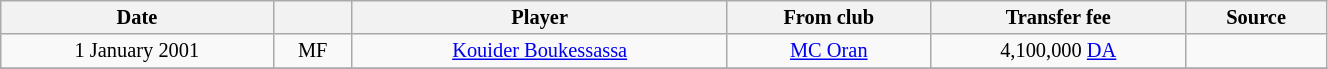<table class="wikitable sortable" style="width:70%; text-align:center; font-size:85%; text-align:centre;">
<tr>
<th>Date</th>
<th></th>
<th>Player</th>
<th>From club</th>
<th>Transfer fee</th>
<th>Source</th>
</tr>
<tr>
<td>1 January 2001</td>
<td>MF</td>
<td> <a href='#'>Kouider Boukessassa</a></td>
<td><a href='#'>MC Oran</a></td>
<td>4,100,000 <a href='#'>DA</a></td>
<td></td>
</tr>
<tr>
</tr>
</table>
